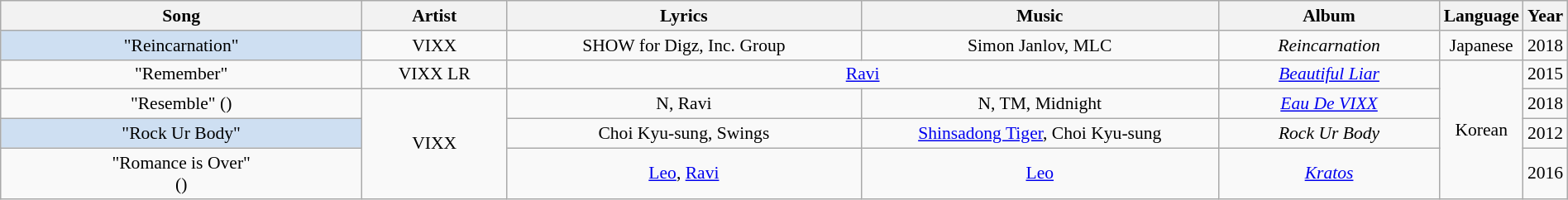<table class="wikitable sortable" style="margin:0.5em auto; clear:both; font-size:.9em; text-align:center; width:100%">
<tr>
<th style="width:25%">Song</th>
<th style="width:10%">Artist</th>
<th class="unsortable" style="width:25%">Lyrics</th>
<th class="unsortable" style="width:25%">Music</th>
<th style="width:25%">Album</th>
<th style="width:25%">Language</th>
<th style="width:25%">Year</th>
</tr>
<tr>
<td style="background:#CEDFF2;">"Reincarnation"</td>
<td>VIXX</td>
<td>SHOW for Digz, Inc. Group</td>
<td>Simon Janlov, MLC</td>
<td><em>Reincarnation</em></td>
<td>Japanese</td>
<td>2018</td>
</tr>
<tr>
<td>"Remember"</td>
<td>VIXX LR</td>
<td colspan="2"><a href='#'>Ravi</a></td>
<td><em><a href='#'>Beautiful Liar</a></em></td>
<td rowspan="4">Korean</td>
<td>2015</td>
</tr>
<tr>
<td>"Resemble" ()</td>
<td rowspan="3">VIXX</td>
<td>N, Ravi</td>
<td>N, TM, Midnight</td>
<td><em><a href='#'>Eau De VIXX</a></em></td>
<td>2018</td>
</tr>
<tr>
<td style="background:#CEDFF2;">"Rock Ur Body"</td>
<td>Choi Kyu-sung, Swings</td>
<td><a href='#'>Shinsadong Tiger</a>, Choi Kyu-sung</td>
<td><em>Rock Ur Body</em></td>
<td>2012</td>
</tr>
<tr>
<td>"Romance is Over"<br>()</td>
<td><a href='#'>Leo</a>, <a href='#'>Ravi</a></td>
<td><a href='#'>Leo</a></td>
<td><em><a href='#'>Kratos</a></em></td>
<td>2016</td>
</tr>
</table>
